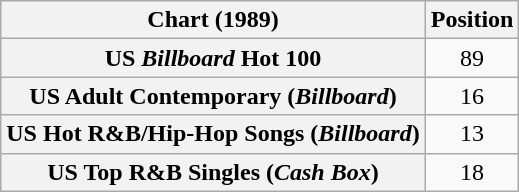<table class="wikitable sortable plainrowheaders" style="text-align:center">
<tr>
<th scope="col">Chart (1989)</th>
<th scope="col">Position</th>
</tr>
<tr>
<th scope="row">US <em>Billboard</em> Hot 100</th>
<td>89</td>
</tr>
<tr>
<th scope="row">US Adult Contemporary (<em>Billboard</em>)</th>
<td>16</td>
</tr>
<tr>
<th scope="row">US Hot R&B/Hip-Hop Songs (<em>Billboard</em>)</th>
<td>13</td>
</tr>
<tr>
<th scope="row">US Top R&B Singles (<em>Cash Box</em>)</th>
<td>18</td>
</tr>
</table>
